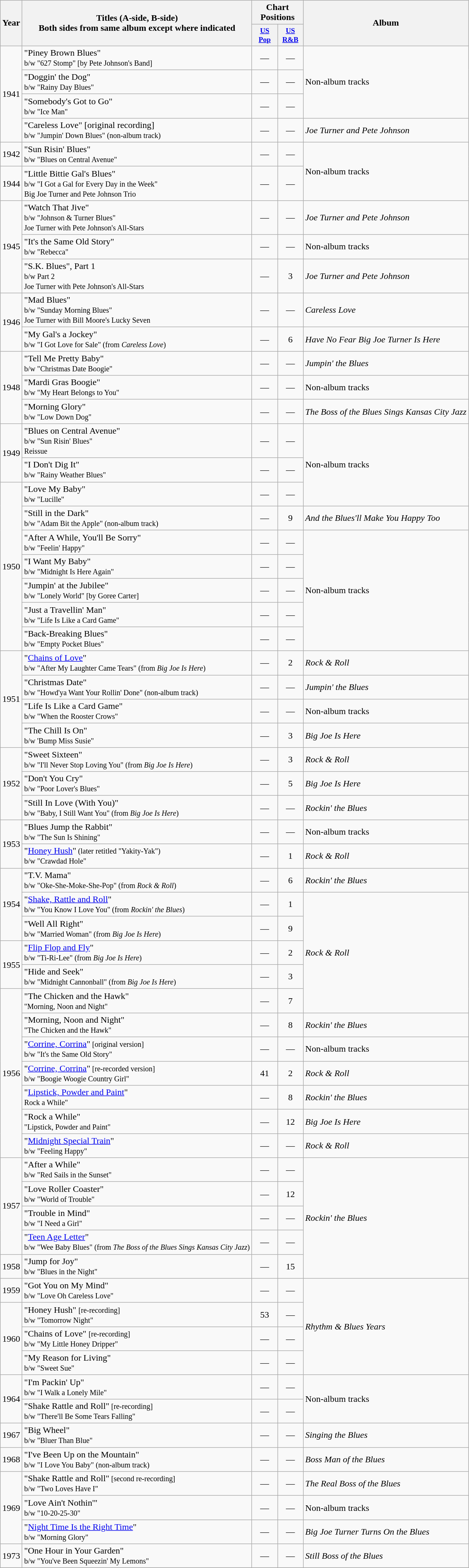<table class="wikitable" style="text-align:center;">
<tr>
<th rowspan="2">Year</th>
<th rowspan="2">Titles (A-side, B-side)<br>Both sides from same album except where indicated</th>
<th colspan="2">Chart Positions</th>
<th rowspan="2">Album</th>
</tr>
<tr style="font-size:small;">
<th style="width:40px;"><a href='#'>US Pop</a></th>
<th style="width:40px;"><a href='#'>US<br>R&B</a></th>
</tr>
<tr>
<td rowspan="4">1941</td>
<td style="text-align:left;">"Piney Brown Blues"<br><small>b/w "627 Stomp" [by Pete Johnson's Band]</small></td>
<td>—</td>
<td>—</td>
<td align="left" rowspan="3">Non-album tracks</td>
</tr>
<tr>
<td style="text-align:left;">"Doggin' the Dog"<br><small>b/w "Rainy Day Blues"</small></td>
<td>—</td>
<td>—</td>
</tr>
<tr>
<td style="text-align:left;">"Somebody's Got to Go"<br><small>b/w "Ice Man"</small></td>
<td>—</td>
<td>—</td>
</tr>
<tr>
<td style="text-align:left;">"Careless Love" [original recording]<br><small>b/w "Jumpin' Down Blues" (non-album track)</small></td>
<td>—</td>
<td>—</td>
<td align="left"><em>Joe Turner and Pete Johnson</em></td>
</tr>
<tr>
<td>1942</td>
<td style="text-align:left;">"Sun Risin' Blues"<br><small>b/w "Blues on Central Avenue"</small></td>
<td>—</td>
<td>—</td>
<td align="left" rowspan="2">Non-album tracks</td>
</tr>
<tr>
<td>1944</td>
<td style="text-align:left;">"Little Bittie Gal's Blues"<br><small>b/w "I Got a Gal for Every Day in the Week"<br>Big Joe Turner and Pete Johnson Trio</small></td>
<td>—</td>
<td>—</td>
</tr>
<tr>
<td rowspan="3">1945</td>
<td style="text-align:left;">"Watch That Jive"<br><small>b/w "Johnson & Turner Blues"<br>Joe Turner with Pete Johnson's All-Stars</small></td>
<td>—</td>
<td>—</td>
<td align="left"><em>Joe Turner and Pete Johnson</em></td>
</tr>
<tr>
<td style="text-align:left;">"It's the Same Old Story"<br><small>b/w "Rebecca"</small></td>
<td>—</td>
<td>—</td>
<td align="left">Non-album tracks</td>
</tr>
<tr>
<td style="text-align:left;">"S.K. Blues", Part 1<br><small>b/w Part 2<br>Joe Turner with Pete Johnson's All-Stars</small></td>
<td>—</td>
<td>3</td>
<td align="left"><em>Joe Turner and Pete Johnson</em></td>
</tr>
<tr>
<td rowspan="2">1946</td>
<td style="text-align:left;">"Mad Blues"<br><small>b/w "Sunday Morning Blues"<br>Joe Turner with Bill Moore's Lucky Seven</small></td>
<td>—</td>
<td>—</td>
<td align="left"><em>Careless Love</em></td>
</tr>
<tr>
<td style="text-align:left;">"My Gal's a Jockey"<br><small>b/w "I Got Love for Sale" (from <em>Careless Love</em>)</small></td>
<td>—</td>
<td>6</td>
<td align="left"><em>Have No Fear Big Joe Turner Is Here</em></td>
</tr>
<tr>
<td rowspan="3">1948</td>
<td style="text-align:left;">"Tell Me Pretty Baby"<br><small>b/w "Christmas Date Boogie"</small></td>
<td>—</td>
<td>—</td>
<td align="left"><em>Jumpin' the Blues</em></td>
</tr>
<tr>
<td style="text-align:left;">"Mardi Gras Boogie"<br><small>b/w "My Heart Belongs to You"</small></td>
<td>—</td>
<td>—</td>
<td align="left">Non-album tracks</td>
</tr>
<tr>
<td style="text-align:left;">"Morning Glory"<br><small>b/w "Low Down Dog"</small></td>
<td>—</td>
<td>—</td>
<td align="left"><em>The Boss of the Blues Sings Kansas City Jazz</em></td>
</tr>
<tr>
<td rowspan="2">1949</td>
<td style="text-align:left;">"Blues on Central Avenue"<br><small>b/w "Sun Risin' Blues"<br>Reissue</small></td>
<td>—</td>
<td>—</td>
<td align="left" rowspan="3">Non-album tracks</td>
</tr>
<tr>
<td style="text-align:left;">"I Don't Dig It"<br><small>b/w "Rainy Weather Blues"</small></td>
<td>—</td>
<td>—</td>
</tr>
<tr>
<td rowspan="7">1950</td>
<td style="text-align:left;">"Love My Baby"<br><small>b/w "Lucille"</small></td>
<td>—</td>
<td>—</td>
</tr>
<tr>
<td style="text-align:left;">"Still in the Dark"<br><small>b/w "Adam Bit the Apple" (non-album track)</small></td>
<td>—</td>
<td>9</td>
<td align="left"><em>And the Blues'll Make You Happy Too</em></td>
</tr>
<tr>
<td style="text-align:left;">"After A While, You'll Be Sorry"<br><small>b/w "Feelin' Happy"</small></td>
<td>—</td>
<td>—</td>
<td align="left" rowspan="5">Non-album tracks</td>
</tr>
<tr>
<td style="text-align:left;">"I Want My Baby"<br><small>b/w "Midnight Is Here Again"</small></td>
<td>—</td>
<td>—</td>
</tr>
<tr>
<td style="text-align:left;">"Jumpin' at the Jubilee"<br><small>b/w "Lonely World" [by Goree Carter]</small></td>
<td>—</td>
<td>—</td>
</tr>
<tr>
<td style="text-align:left;">"Just a Travellin' Man"<br><small>b/w "Life Is Like a Card Game"</small></td>
<td>—</td>
<td>—</td>
</tr>
<tr>
<td style="text-align:left;">"Back-Breaking Blues"<br><small>b/w "Empty Pocket Blues"</small></td>
<td>—</td>
<td>—</td>
</tr>
<tr>
<td rowspan="4">1951</td>
<td style="text-align:left;">"<a href='#'>Chains of Love</a>"<br><small>b/w "After My Laughter Came Tears" (from <em>Big Joe Is Here</em>)</small></td>
<td>—</td>
<td>2</td>
<td align="left"><em>Rock & Roll</em></td>
</tr>
<tr>
<td style="text-align:left;">"Christmas Date"<br><small>b/w "Howd'ya Want Your Rollin' Done" (non-album track)</small></td>
<td>—</td>
<td>—</td>
<td align="left"><em>Jumpin' the Blues</em></td>
</tr>
<tr>
<td style="text-align:left;">"Life Is Like a Card Game"<br><small>b/w "When the Rooster Crows"</small></td>
<td>—</td>
<td>—</td>
<td align="left">Non-album tracks</td>
</tr>
<tr>
<td style="text-align:left;">"The Chill Is On"<br><small>b/w 'Bump Miss Susie"</small></td>
<td>—</td>
<td>3</td>
<td align="left"><em>Big Joe Is Here</em></td>
</tr>
<tr>
<td rowspan="3">1952</td>
<td style="text-align:left;">"Sweet Sixteen"<br><small>b/w "I'll Never Stop Loving You" (from <em>Big Joe Is Here</em>)</small></td>
<td>—</td>
<td>3</td>
<td align="left"><em>Rock & Roll</em></td>
</tr>
<tr>
<td style="text-align:left;">"Don't You Cry"<br><small>b/w "Poor Lover's Blues"</small></td>
<td>—</td>
<td>5</td>
<td align="left"><em>Big Joe Is Here</em></td>
</tr>
<tr>
<td style="text-align:left;">"Still In Love (With You)"<br><small>b/w "Baby, I Still Want You" (from <em>Big Joe Is Here</em>)</small></td>
<td>—</td>
<td>—</td>
<td align="left"><em>Rockin' the Blues</em></td>
</tr>
<tr>
<td rowspan="2">1953</td>
<td style="text-align:left;">"Blues Jump the Rabbit"<br><small>b/w "The Sun Is Shining"</small></td>
<td>—</td>
<td>—</td>
<td align="left">Non-album tracks</td>
</tr>
<tr>
<td style="text-align:left;">"<a href='#'>Honey Hush</a>"<small> (later retitled "Yakity-Yak")</small><br><small>b/w "Crawdad Hole"</small></td>
<td>—</td>
<td>1</td>
<td align="left"><em>Rock & Roll</em></td>
</tr>
<tr>
<td rowspan="3">1954</td>
<td style="text-align:left;">"T.V. Mama"<br><small>b/w "Oke-She-Moke-She-Pop" (from <em>Rock & Roll</em>)</small></td>
<td>—</td>
<td>6</td>
<td align="left"><em>Rockin' the Blues</em></td>
</tr>
<tr>
<td style="text-align:left;">"<a href='#'>Shake, Rattle and Roll</a>"<br><small>b/w "You Know I Love You" (from <em>Rockin' the Blues</em>)</small></td>
<td>—</td>
<td>1</td>
<td align="left" rowspan="5"><em>Rock & Roll</em></td>
</tr>
<tr>
<td style="text-align:left;">"Well All Right"<br><small>b/w "Married Woman" (from <em>Big Joe Is Here</em>) </small></td>
<td>—</td>
<td>9</td>
</tr>
<tr>
<td rowspan="2">1955</td>
<td style="text-align:left;">"<a href='#'>Flip Flop and Fly</a>"<br><small>b/w "Ti-Ri-Lee" (from <em>Big Joe Is Here</em>)</small></td>
<td>—</td>
<td>2</td>
</tr>
<tr>
<td style="text-align:left;">"Hide and Seek"<br><small>b/w "Midnight Cannonball" (from <em>Big Joe Is Here</em>)</small></td>
<td>—</td>
<td>3</td>
</tr>
<tr>
<td rowspan="7">1956</td>
<td style="text-align:left;">"The Chicken and the Hawk"<br><small>"Morning, Noon and Night"</small></td>
<td>—</td>
<td>7</td>
</tr>
<tr>
<td style="text-align:left;">"Morning, Noon and Night"<br><small>"The Chicken and the Hawk"</small></td>
<td>—</td>
<td>8</td>
<td align="left"><em>Rockin' the Blues</em></td>
</tr>
<tr>
<td style="text-align:left;">"<a href='#'>Corrine, Corrina</a>"<small> [original version]</small><br><small>b/w "It's the Same Old Story"</small></td>
<td>—</td>
<td>—</td>
<td align="left">Non-album tracks</td>
</tr>
<tr>
<td style="text-align:left;">"<a href='#'>Corrine, Corrina</a>"<small> [re-recorded version]</small><br><small>b/w "Boogie Woogie Country Girl"</small></td>
<td>41</td>
<td>2</td>
<td align="left"><em>Rock & Roll</em></td>
</tr>
<tr>
<td style="text-align:left;">"<a href='#'>Lipstick, Powder and Paint</a>"<br><small>Rock a While"</small></td>
<td>—</td>
<td>8</td>
<td align="left"><em>Rockin' the Blues</em></td>
</tr>
<tr>
<td style="text-align:left;">"Rock a While"<br><small>"Lipstick, Powder and Paint"</small></td>
<td>—</td>
<td>12</td>
<td align="left"><em>Big Joe Is Here</em></td>
</tr>
<tr>
<td style="text-align:left;">"<a href='#'>Midnight Special Train</a>"<br><small>b/w "Feeling Happy"</small></td>
<td>—</td>
<td>—</td>
<td align="left"><em>Rock & Roll</em></td>
</tr>
<tr>
<td rowspan="4">1957</td>
<td style="text-align:left;">"After a While"<br><small>b/w "Red Sails in the Sunset"</small></td>
<td>—</td>
<td>—</td>
<td align="left" rowspan="5"><em>Rockin' the Blues</em></td>
</tr>
<tr>
<td style="text-align:left;">"Love Roller Coaster"<br><small>b/w "World of Trouble"</small></td>
<td>—</td>
<td>12</td>
</tr>
<tr>
<td style="text-align:left;">"Trouble in Mind"<br><small>b/w "I Need a Girl"</small></td>
<td>—</td>
<td>—</td>
</tr>
<tr>
<td style="text-align:left;">"<a href='#'>Teen Age Letter</a>"<br><small>b/w "Wee Baby Blues" (from <em>The Boss of the Blues Sings Kansas City Jazz</em>)</small></td>
<td>—</td>
<td>—</td>
</tr>
<tr>
<td>1958</td>
<td style="text-align:left;">"Jump for Joy"<br><small>b/w "Blues in the Night"</small></td>
<td>—</td>
<td>15</td>
</tr>
<tr>
<td>1959</td>
<td style="text-align:left;">"Got You on My Mind"<br><small>b/w "Love Oh Careless Love"</small></td>
<td>—</td>
<td>—</td>
<td align="left" rowspan="4"><em>Rhythm & Blues Years</em></td>
</tr>
<tr>
<td rowspan="3">1960</td>
<td style="text-align:left;">"Honey Hush" <small> [re-recording]</small><br><small>b/w "Tomorrow Night"</small></td>
<td>53</td>
<td>—</td>
</tr>
<tr>
<td style="text-align:left;">"Chains of Love" <small> [re-recording]</small><br><small>b/w "My Little Honey Dripper"</small></td>
<td>—</td>
<td>—</td>
</tr>
<tr>
<td style="text-align:left;">"My Reason for Living"<br><small>b/w "Sweet Sue"</small></td>
<td>—</td>
<td>—</td>
</tr>
<tr>
<td rowspan="2">1964</td>
<td style="text-align:left;">"I'm Packin' Up"<br><small>b/w "I Walk a Lonely Mile"</small></td>
<td>—</td>
<td>—</td>
<td align="left" rowspan="2">Non-album tracks</td>
</tr>
<tr>
<td style="text-align:left;">"Shake Rattle and Roll"<small> [re-recording]</small><br><small>b/w "There'll Be Some Tears Falling"</small></td>
<td>—</td>
<td>—</td>
</tr>
<tr>
<td>1967</td>
<td style="text-align:left;">"Big Wheel"<br><small>b/w "Bluer Than Blue"</small></td>
<td>—</td>
<td>—</td>
<td align="left"><em>Singing the Blues</em></td>
</tr>
<tr>
<td>1968</td>
<td style="text-align:left;">"I've Been Up on the Mountain"<br><small>b/w "I Love You Baby" (non-album track)</small></td>
<td>—</td>
<td>—</td>
<td align="left"><em>Boss Man of the Blues</em></td>
</tr>
<tr>
<td rowspan="3">1969</td>
<td style="text-align:left;">"Shake Rattle and Roll"<small> [second re-recording]</small><br><small>b/w "Two Loves Have I"</small></td>
<td>—</td>
<td>—</td>
<td align="left"><em>The Real Boss of the Blues</em></td>
</tr>
<tr>
<td style="text-align:left;">"Love Ain't Nothin'"<br><small>b/w "10-20-25-30"</small></td>
<td>—</td>
<td>—</td>
<td align="left">Non-album tracks</td>
</tr>
<tr>
<td style="text-align:left;">"<a href='#'>Night Time Is the Right Time</a>"<br><small>b/w "Morning Glory"</small></td>
<td>—</td>
<td>—</td>
<td align="left"><em>Big Joe Turner Turns On the Blues</em></td>
</tr>
<tr>
<td>1973</td>
<td style="text-align:left;">"One Hour in Your Garden"<br><small>b/w "You've Been Squeezin' My Lemons"</small></td>
<td>—</td>
<td>—</td>
<td align="left"><em>Still Boss of the Blues</em></td>
</tr>
<tr>
</tr>
</table>
